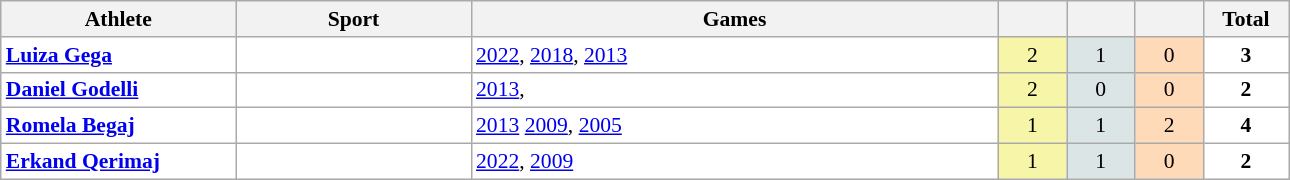<table class="wikitable" width=68% style="font-size:90%; text-align:center;">
<tr>
<th width=150>Athlete</th>
<th width=150>Sport</th>
<th>Games</th>
<th></th>
<th></th>
<th></th>
<th width=50>Total</th>
</tr>
<tr align="center" valign="middle" bgcolor="#FFFFFF">
<td align=left><strong><a href='#'>Luiza Gega</a></strong></td>
<td align=left></td>
<td align=left><a href='#'>2022</a>, <a href='#'>2018</a>, <a href='#'>2013</a></td>
<td style="background:#F7F6A8;">2</td>
<td style="background:#DCE5E5;">1</td>
<td style="background:#FFDAB9;">0</td>
<td><strong>3</strong></td>
</tr>
<tr align="center" valign="middle" bgcolor="#FFFFFF">
<td align=left><strong><a href='#'>Daniel Godelli</a></strong></td>
<td align=left></td>
<td align=left><a href='#'>2013</a>,</td>
<td style="background:#F7F6A8;">2</td>
<td style="background:#DCE5E5;">0</td>
<td style="background:#FFDAB9;">0</td>
<td><strong>2</strong></td>
</tr>
<tr align="center" valign="middle" bgcolor="#FFFFFF">
<td align=left><strong><a href='#'>Romela Begaj</a></strong></td>
<td align=left></td>
<td align=left><a href='#'>2013</a> <a href='#'>2009</a>, <a href='#'>2005</a></td>
<td style="background:#F7F6A8;">1</td>
<td style="background:#DCE5E5;">1</td>
<td style="background:#FFDAB9;">2</td>
<td><strong>4</strong></td>
</tr>
<tr align="center" valign="middle" bgcolor="#FFFFFF">
<td align=left><strong><a href='#'>Erkand Qerimaj</a></strong></td>
<td align=left></td>
<td align=left><a href='#'>2022</a>, <a href='#'>2009</a></td>
<td style="background:#F7F6A8;">1</td>
<td style="background:#DCE5E5;">1</td>
<td style="background:#FFDAB9;">0</td>
<td><strong>2</strong></td>
</tr>
</table>
